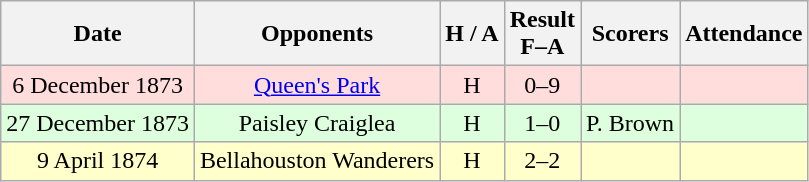<table class="wikitable" style="text-align:center">
<tr>
<th>Date</th>
<th>Opponents</th>
<th>H / A</th>
<th>Result<br>F–A</th>
<th>Scorers</th>
<th>Attendance</th>
</tr>
<tr bgcolor=#ffdddd>
<td>6 December 1873</td>
<td><a href='#'>Queen's Park</a></td>
<td>H</td>
<td>0–9</td>
<td></td>
<td></td>
</tr>
<tr bgcolor=#ddffdd>
<td>27 December 1873</td>
<td>Paisley Craiglea</td>
<td>H</td>
<td>1–0</td>
<td>P. Brown</td>
<td></td>
</tr>
<tr bgcolor=#ffffcc>
<td>9 April 1874</td>
<td>Bellahouston Wanderers</td>
<td>H</td>
<td>2–2</td>
<td></td>
<td></td>
</tr>
</table>
